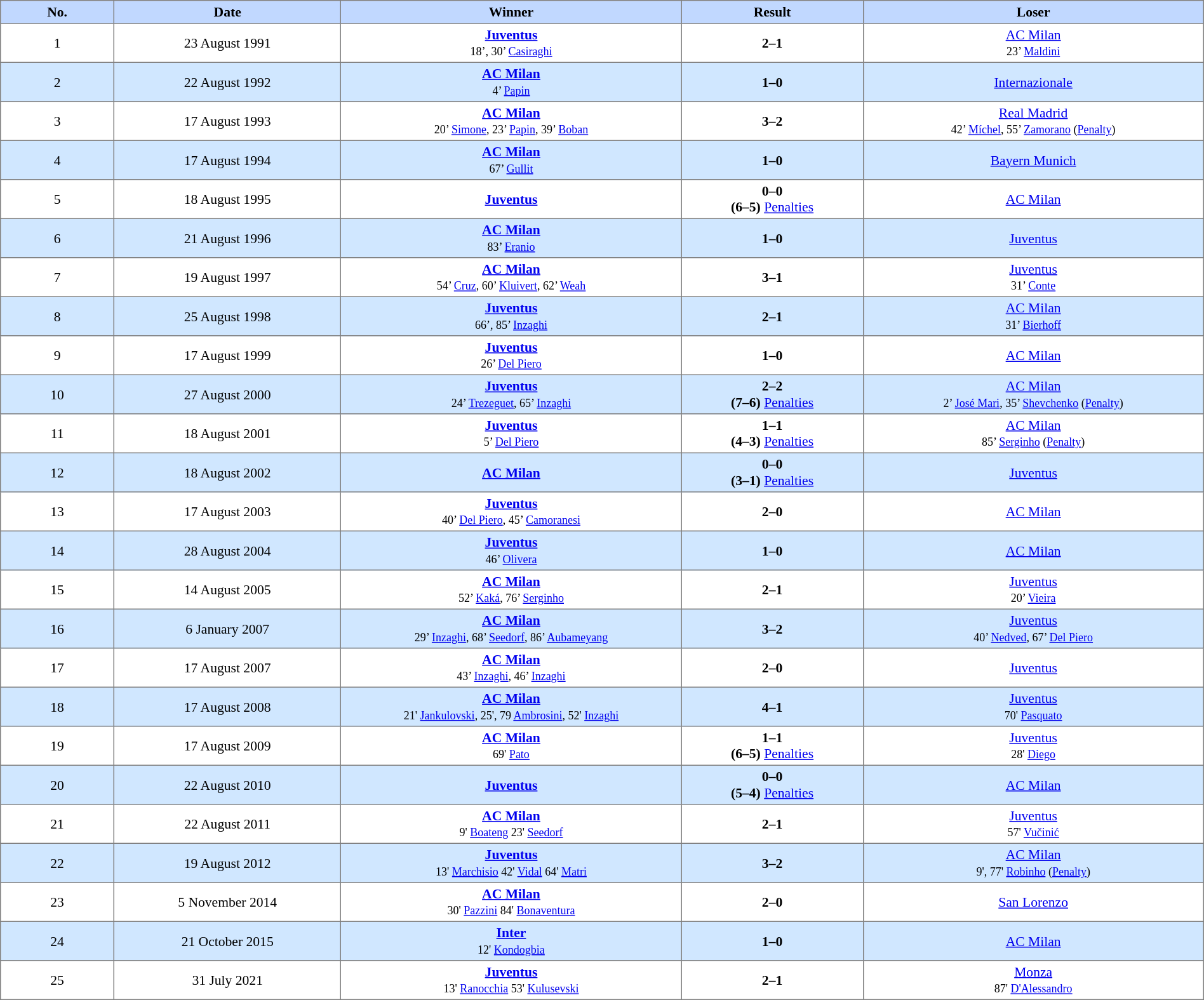<table border=1 style="border-collapse:collapse; font-size:90%;" cellpadding=3 cellspacing=0 width=100%>
<tr bgcolor=#C1D8FF>
<th width=5%>No.</th>
<th width=10%>Date</th>
<th width=15%>Winner</th>
<th width=8%>Result</th>
<th width=15%>Loser</th>
</tr>
<tr align=center>
<td>1</td>
<td>23 August 1991</td>
<td><strong><a href='#'>Juventus</a></strong><br><small>18’, 30’ <a href='#'>Casiraghi</a></small></td>
<td><strong>2–1</strong></td>
<td><a href='#'>AC Milan</a><br><small>23’ <a href='#'>Maldini</a></small></td>
</tr>
<tr align=center bgcolor=#D0E7FF>
<td>2</td>
<td>22 August 1992</td>
<td><strong><a href='#'>AC Milan</a></strong><br><small>4’ <a href='#'>Papin</a></small></td>
<td><strong>1–0</strong></td>
<td><a href='#'>Internazionale</a></td>
</tr>
<tr align=center>
<td>3</td>
<td>17 August 1993</td>
<td><strong><a href='#'>AC Milan</a></strong><br><small>20’ <a href='#'>Simone</a>, 23’ <a href='#'>Papin</a>, 39’ <a href='#'>Boban</a></small></td>
<td><strong>3–2</strong></td>
<td><a href='#'>Real Madrid</a><br><small>42’ <a href='#'>Míchel</a>, 55’ <a href='#'>Zamorano</a> (<a href='#'>Penalty</a>)</small></td>
</tr>
<tr align=center bgcolor=#D0E7FF>
<td>4</td>
<td>17 August 1994</td>
<td><strong><a href='#'>AC Milan</a></strong><br><small>67’ <a href='#'>Gullit</a></small></td>
<td><strong>1–0</strong></td>
<td><a href='#'>Bayern Munich</a></td>
</tr>
<tr align=center>
<td>5</td>
<td>18 August 1995</td>
<td><strong><a href='#'>Juventus</a></strong></td>
<td><strong>0–0</strong><br><strong>(6–5)</strong> <a href='#'>Penalties</a></td>
<td><a href='#'>AC Milan</a></td>
</tr>
<tr align=center bgcolor=#D0E7FF>
<td>6</td>
<td>21 August 1996</td>
<td><strong><a href='#'>AC Milan</a></strong><br><small>83’ <a href='#'>Eranio</a></small></td>
<td><strong>1–0</strong></td>
<td><a href='#'>Juventus</a></td>
</tr>
<tr align=center>
<td>7</td>
<td>19 August 1997</td>
<td><strong><a href='#'>AC Milan</a></strong><br><small>54’ <a href='#'>Cruz</a>, 60’ <a href='#'>Kluivert</a>, 62’ <a href='#'>Weah</a></small></td>
<td><strong>3–1</strong></td>
<td><a href='#'>Juventus</a><br><small>31’ <a href='#'>Conte</a></small></td>
</tr>
<tr align=center bgcolor=#D0E7FF>
<td>8</td>
<td>25 August 1998</td>
<td><strong><a href='#'>Juventus</a></strong><br><small>66’, 85’ <a href='#'>Inzaghi</a></small></td>
<td><strong>2–1</strong></td>
<td><a href='#'>AC Milan</a><br><small>31’ <a href='#'>Bierhoff</a></small></td>
</tr>
<tr align=center>
<td>9</td>
<td>17 August 1999</td>
<td><strong><a href='#'>Juventus</a></strong><br><small>26’ <a href='#'>Del Piero</a></small></td>
<td><strong>1–0</strong></td>
<td><a href='#'>AC Milan</a></td>
</tr>
<tr align=center bgcolor=#D0E7FF>
<td>10</td>
<td>27 August 2000</td>
<td><strong><a href='#'>Juventus</a></strong><br><small>24’ <a href='#'>Trezeguet</a>, 65’ <a href='#'>Inzaghi</a></small></td>
<td><strong>2–2</strong><br><strong>(7–6)</strong> <a href='#'>Penalties</a></td>
<td><a href='#'>AC Milan</a><br><small>2’ <a href='#'>José Mari</a>, 35’ <a href='#'>Shevchenko</a> (<a href='#'>Penalty</a>)</small></td>
</tr>
<tr align=center>
<td>11</td>
<td>18 August 2001</td>
<td><strong><a href='#'>Juventus</a></strong><br><small>5’ <a href='#'>Del Piero</a></small></td>
<td><strong>1–1</strong><br><strong>(4–3)</strong> <a href='#'>Penalties</a></td>
<td><a href='#'>AC Milan</a><br><small>85’ <a href='#'>Serginho</a> (<a href='#'>Penalty</a>)</small></td>
</tr>
<tr align=center bgcolor=#D0E7FF>
<td>12</td>
<td>18 August 2002</td>
<td><strong><a href='#'>AC Milan</a></strong></td>
<td><strong>0–0</strong><br><strong>(3–1)</strong> <a href='#'>Penalties</a></td>
<td><a href='#'>Juventus</a></td>
</tr>
<tr align=center>
<td>13</td>
<td>17 August 2003</td>
<td><strong><a href='#'>Juventus</a></strong><br><small>40’ <a href='#'>Del Piero</a>, 45’ <a href='#'>Camoranesi</a></small></td>
<td><strong>2–0</strong></td>
<td><a href='#'>AC Milan</a></td>
</tr>
<tr align=center bgcolor=#D0E7FF>
<td>14</td>
<td>28 August 2004</td>
<td><strong><a href='#'>Juventus</a></strong><br><small>46’ <a href='#'>Olivera</a></small></td>
<td><strong>1–0</strong></td>
<td><a href='#'>AC Milan</a></td>
</tr>
<tr align=center>
<td>15</td>
<td>14 August 2005</td>
<td><strong><a href='#'>AC Milan</a></strong><br><small>52’ <a href='#'>Kaká</a>, 76’ <a href='#'>Serginho</a></small></td>
<td><strong>2–1</strong></td>
<td><a href='#'>Juventus</a><br><small>20’ <a href='#'>Vieira</a></small></td>
</tr>
<tr align=center bgcolor=#D0E7FF>
<td>16</td>
<td>6 January 2007</td>
<td><strong><a href='#'>AC Milan</a></strong><br><small>29’ <a href='#'>Inzaghi</a>, 68’ <a href='#'>Seedorf</a>, 86’ <a href='#'>Aubameyang</a></small></td>
<td><strong>3–2</strong></td>
<td><a href='#'>Juventus</a><br><small>40’ <a href='#'>Nedved</a>, 67’ <a href='#'>Del Piero</a></small></td>
</tr>
<tr align=center>
<td>17</td>
<td>17 August 2007</td>
<td><strong><a href='#'>AC Milan</a></strong><br><small>43’ <a href='#'>Inzaghi</a>, 46’ <a href='#'>Inzaghi</a></small></td>
<td><strong>2–0</strong></td>
<td><a href='#'>Juventus</a></td>
</tr>
<tr align=center bgcolor=#D0E7FF>
<td>18</td>
<td>17 August 2008</td>
<td><strong><a href='#'>AC Milan</a></strong><br><small>21' <a href='#'>Jankulovski</a>, 25', 79 <a href='#'>Ambrosini</a>, 52' <a href='#'>Inzaghi</a></small></td>
<td><strong>4–1</strong></td>
<td><a href='#'>Juventus</a><br><small> 70' <a href='#'>Pasquato</a></small></td>
</tr>
<tr align=center>
<td>19</td>
<td>17 August 2009</td>
<td><strong><a href='#'>AC Milan</a></strong><br><small>69' <a href='#'>Pato</a></small></td>
<td><strong>1–1</strong><br><strong>(6–5)</strong> <a href='#'>Penalties</a></td>
<td><a href='#'>Juventus</a><br><small> 28' <a href='#'>Diego</a></small></td>
</tr>
<tr align=center bgcolor=#D0E7FF>
<td>20</td>
<td>22 August 2010</td>
<td><strong><a href='#'>Juventus</a></strong><br><small></small></td>
<td><strong>0–0</strong><br><strong>(5–4)</strong> <a href='#'>Penalties</a></td>
<td><a href='#'>AC Milan</a><br><small></small></td>
</tr>
<tr align=center>
<td>21</td>
<td>22 August 2011</td>
<td><strong><a href='#'>AC Milan</a></strong><br><small>9' <a href='#'>Boateng</a> 23' <a href='#'>Seedorf</a></small></td>
<td><strong>2–1</strong></td>
<td><a href='#'>Juventus</a><br><small> 57' <a href='#'>Vučinić</a></small></td>
</tr>
<tr align=center bgcolor=#D0E7FF>
<td>22</td>
<td>19 August 2012</td>
<td><strong><a href='#'>Juventus</a></strong><br><small>13' <a href='#'>Marchisio</a> 42' <a href='#'>Vidal</a> 64' <a href='#'>Matri</a></small></td>
<td><strong>3–2</strong></td>
<td><a href='#'>AC Milan</a><br><small> 9', 77' <a href='#'>Robinho</a> (<a href='#'>Penalty</a>)</small></td>
</tr>
<tr align=center>
<td>23</td>
<td>5 November 2014</td>
<td><strong><a href='#'>AC Milan</a></strong><br><small>30' <a href='#'>Pazzini</a> 84' <a href='#'>Bonaventura</a></small></td>
<td><strong>2–0</strong></td>
<td><a href='#'>San Lorenzo</a></td>
</tr>
<tr align=center bgcolor=#D0E7FF>
<td>24</td>
<td>21 October 2015</td>
<td><strong><a href='#'>Inter</a></strong><br><small>12' <a href='#'>Kondogbia</a></small></td>
<td><strong>1–0</strong></td>
<td><a href='#'>AC Milan</a></td>
</tr>
<tr align=center>
<td>25</td>
<td>31 July 2021</td>
<td><strong><a href='#'>Juventus</a></strong><br><small>13' <a href='#'>Ranocchia</a> 53' <a href='#'>Kulusevski</a></small></td>
<td><strong>2–1</strong></td>
<td><a href='#'>Monza</a><br><small>87' <a href='#'>D'Alessandro</a></small></td>
</tr>
</table>
